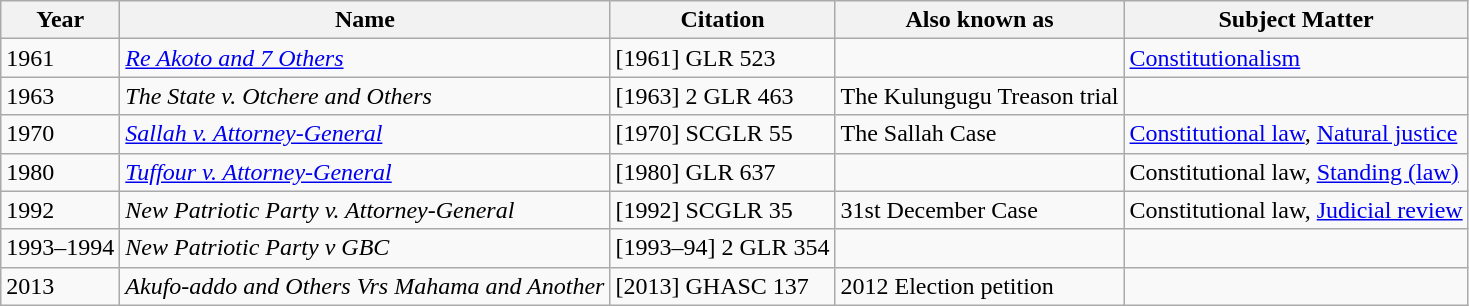<table class="wikitable">
<tr>
<th>Year</th>
<th>Name</th>
<th>Citation</th>
<th>Also known as</th>
<th>Subject Matter</th>
</tr>
<tr>
<td>1961</td>
<td><em><a href='#'>Re Akoto and 7 Others</a></em></td>
<td>[1961] GLR 523</td>
<td></td>
<td><a href='#'>Constitutionalism</a></td>
</tr>
<tr>
<td>1963</td>
<td><em>The State v. Otchere and Others</em></td>
<td>[1963] 2 GLR 463</td>
<td>The Kulungugu Treason trial</td>
<td></td>
</tr>
<tr>
<td>1970</td>
<td><em><a href='#'>Sallah v. Attorney-General</a></em></td>
<td>[1970] SCGLR 55</td>
<td>The Sallah Case</td>
<td><a href='#'>Constitutional law</a>, <a href='#'>Natural justice</a></td>
</tr>
<tr>
<td>1980</td>
<td><em><a href='#'>Tuffour v. Attorney-General</a></em></td>
<td>[1980] GLR 637</td>
<td></td>
<td>Constitutional law, <a href='#'>Standing (law)</a></td>
</tr>
<tr>
<td>1992</td>
<td><em>New Patriotic Party v. Attorney-General</em></td>
<td>[1992] SCGLR 35</td>
<td>31st December Case</td>
<td>Constitutional law, <a href='#'>Judicial review</a></td>
</tr>
<tr>
<td>1993–1994</td>
<td><em>New Patriotic Party v GBC</em></td>
<td>[1993–94] 2 GLR 354</td>
<td></td>
<td></td>
</tr>
<tr>
<td>2013</td>
<td><em>Akufo-addo and Others Vrs Mahama and Another</em></td>
<td>[2013] GHASC 137</td>
<td>2012 Election petition</td>
<td></td>
</tr>
</table>
